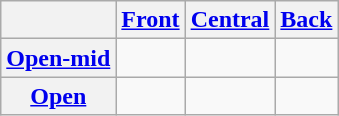<table class="wikitable" style="text-align: center">
<tr>
<th></th>
<th><a href='#'>Front</a></th>
<th><a href='#'>Central</a></th>
<th><a href='#'>Back</a></th>
</tr>
<tr>
<th><a href='#'>Open-mid</a></th>
<td></td>
<td></td>
<td></td>
</tr>
<tr>
<th><a href='#'>Open</a></th>
<td></td>
<td></td>
<td></td>
</tr>
</table>
